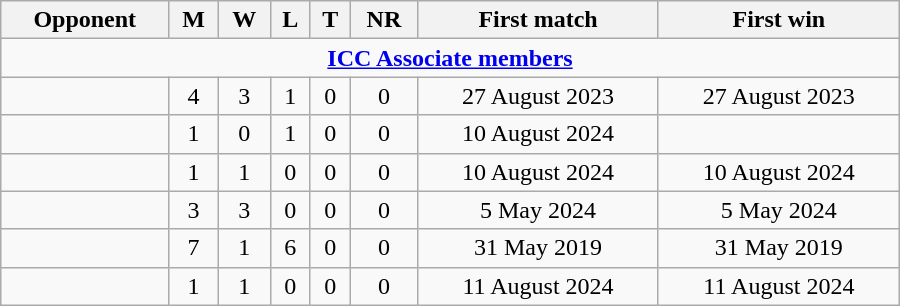<table class="wikitable" style="text-align: center; width: 600px;">
<tr>
<th>Opponent</th>
<th>M</th>
<th>W</th>
<th>L</th>
<th>T</th>
<th>NR</th>
<th>First match</th>
<th>First win</th>
</tr>
<tr>
<td colspan="8" style="text-align: center;"><strong><a href='#'>ICC Associate members</a></strong></td>
</tr>
<tr>
<td align=left></td>
<td>4</td>
<td>3</td>
<td>1</td>
<td>0</td>
<td>0</td>
<td>27 August 2023</td>
<td>27 August 2023</td>
</tr>
<tr>
<td align=left></td>
<td>1</td>
<td>0</td>
<td>1</td>
<td>0</td>
<td>0</td>
<td>10 August 2024</td>
<td></td>
</tr>
<tr>
<td align=left></td>
<td>1</td>
<td>1</td>
<td>0</td>
<td>0</td>
<td>0</td>
<td>10 August 2024</td>
<td>10 August 2024</td>
</tr>
<tr>
<td align=left></td>
<td>3</td>
<td>3</td>
<td>0</td>
<td>0</td>
<td>0</td>
<td>5 May 2024</td>
<td>5 May 2024</td>
</tr>
<tr>
<td align=left></td>
<td>7</td>
<td>1</td>
<td>6</td>
<td>0</td>
<td>0</td>
<td>31 May 2019</td>
<td>31 May 2019</td>
</tr>
<tr>
<td align=left></td>
<td>1</td>
<td>1</td>
<td>0</td>
<td>0</td>
<td>0</td>
<td>11 August 2024</td>
<td>11 August 2024</td>
</tr>
</table>
